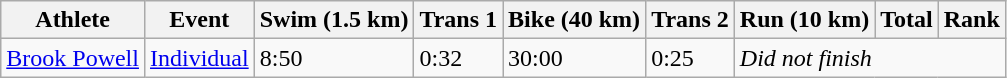<table class="wikitable" border="1">
<tr>
<th>Athlete</th>
<th>Event</th>
<th>Swim (1.5 km)</th>
<th>Trans 1</th>
<th>Bike (40 km)</th>
<th>Trans 2</th>
<th>Run (10 km)</th>
<th>Total</th>
<th>Rank</th>
</tr>
<tr>
<td><a href='#'>Brook Powell</a></td>
<td><a href='#'>Individual</a></td>
<td>8:50</td>
<td>0:32</td>
<td>30:00</td>
<td>0:25</td>
<td colspan=3><em>Did not finish</em></td>
</tr>
</table>
